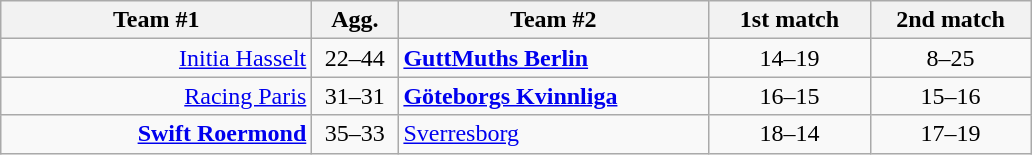<table class=wikitable style="text-align:center">
<tr>
<th width=200>Team #1</th>
<th width=50>Agg.</th>
<th width=200>Team #2</th>
<th width=100>1st match</th>
<th width=100>2nd match</th>
</tr>
<tr>
<td align=right><a href='#'>Initia Hasselt</a> </td>
<td align=center>22–44</td>
<td align=left> <strong><a href='#'>GuttMuths Berlin</a></strong></td>
<td align=center>14–19</td>
<td align=center>8–25</td>
</tr>
<tr>
<td align=right><a href='#'>Racing Paris</a> </td>
<td align=center>31–31</td>
<td align=left> <strong><a href='#'>Göteborgs Kvinnliga</a></strong></td>
<td align=center>16–15</td>
<td align=center>15–16</td>
</tr>
<tr>
<td align=right><strong><a href='#'>Swift Roermond</a></strong> </td>
<td align=center>35–33</td>
<td align=left> <a href='#'>Sverresborg</a></td>
<td align=center>18–14</td>
<td align=center>17–19</td>
</tr>
</table>
